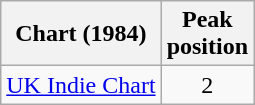<table class="wikitable sortable">
<tr>
<th>Chart (1984)</th>
<th>Peak<br>position</th>
</tr>
<tr>
<td><a href='#'>UK Indie Chart</a></td>
<td style="text-align:center;">2</td>
</tr>
</table>
